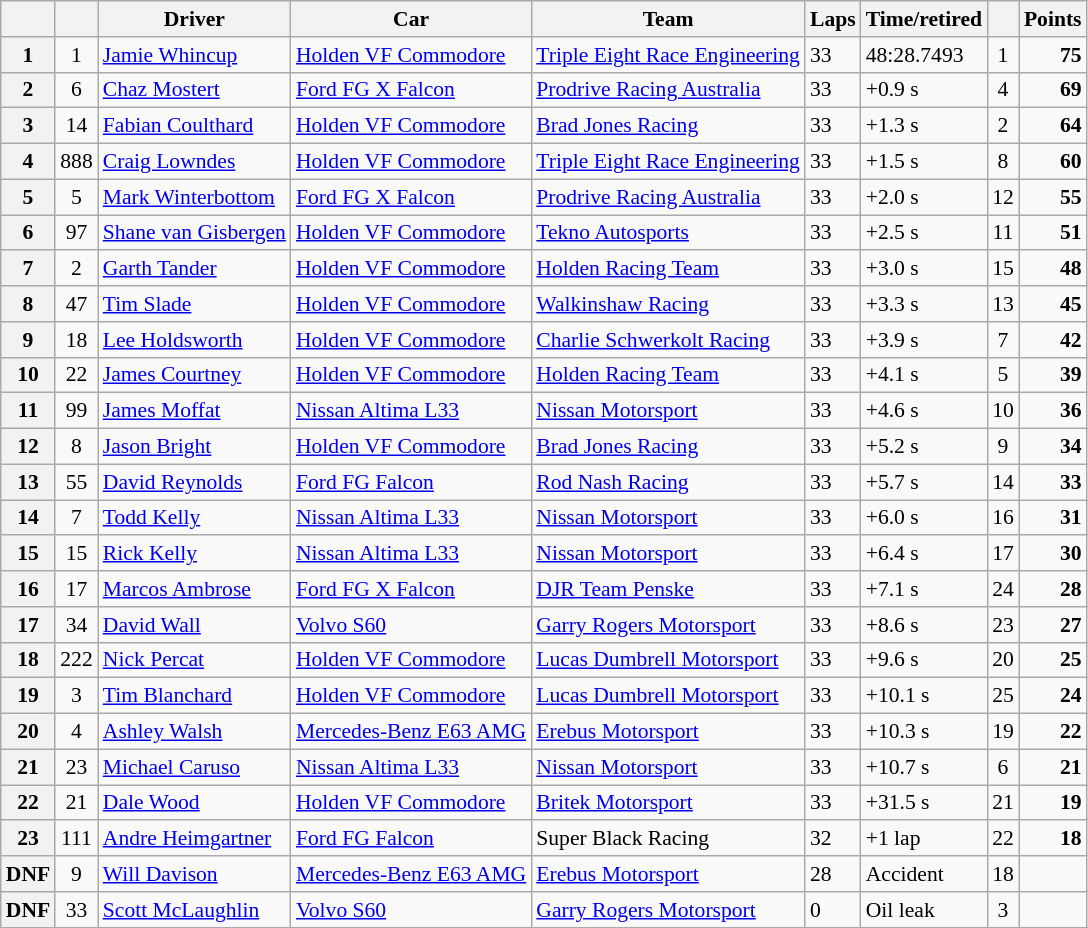<table class="wikitable" style="font-size: 90%">
<tr>
<th></th>
<th></th>
<th>Driver</th>
<th>Car</th>
<th>Team</th>
<th>Laps</th>
<th>Time/retired</th>
<th></th>
<th>Points</th>
</tr>
<tr>
<th>1</th>
<td align="center">1</td>
<td> <a href='#'>Jamie Whincup</a></td>
<td><a href='#'>Holden VF Commodore</a></td>
<td><a href='#'>Triple Eight Race Engineering</a></td>
<td>33</td>
<td>48:28.7493</td>
<td align="center">1</td>
<td align="right"><strong>75</strong></td>
</tr>
<tr>
<th>2</th>
<td align="center">6</td>
<td> <a href='#'>Chaz Mostert</a></td>
<td><a href='#'>Ford FG X Falcon</a></td>
<td><a href='#'>Prodrive Racing Australia</a></td>
<td>33</td>
<td>+0.9 s</td>
<td align="center">4</td>
<td align="right"><strong>69</strong></td>
</tr>
<tr>
<th>3</th>
<td align="center">14</td>
<td> <a href='#'>Fabian Coulthard</a></td>
<td><a href='#'>Holden VF Commodore</a></td>
<td><a href='#'>Brad Jones Racing</a></td>
<td>33</td>
<td>+1.3 s</td>
<td align="center">2</td>
<td align="right"><strong>64</strong></td>
</tr>
<tr>
<th>4</th>
<td align="center">888</td>
<td> <a href='#'>Craig Lowndes</a></td>
<td><a href='#'>Holden VF Commodore</a></td>
<td><a href='#'>Triple Eight Race Engineering</a></td>
<td>33</td>
<td>+1.5 s</td>
<td align="center">8</td>
<td align="right"><strong>60</strong></td>
</tr>
<tr>
<th>5</th>
<td align="center">5</td>
<td> <a href='#'>Mark Winterbottom</a></td>
<td><a href='#'>Ford FG X Falcon</a></td>
<td><a href='#'>Prodrive Racing Australia</a></td>
<td>33</td>
<td>+2.0 s</td>
<td align="center">12</td>
<td align="right"><strong>55</strong></td>
</tr>
<tr>
<th>6</th>
<td align="center">97</td>
<td> <a href='#'>Shane van Gisbergen</a></td>
<td><a href='#'>Holden VF Commodore</a></td>
<td><a href='#'>Tekno Autosports</a></td>
<td>33</td>
<td>+2.5 s</td>
<td align="center">11</td>
<td align="right"><strong>51</strong></td>
</tr>
<tr>
<th>7</th>
<td align="center">2</td>
<td> <a href='#'>Garth Tander</a></td>
<td><a href='#'>Holden VF Commodore</a></td>
<td><a href='#'>Holden Racing Team</a></td>
<td>33</td>
<td>+3.0 s</td>
<td align="center">15</td>
<td align="right"><strong>48</strong></td>
</tr>
<tr>
<th>8</th>
<td align="center">47</td>
<td> <a href='#'>Tim Slade</a></td>
<td><a href='#'>Holden VF Commodore</a></td>
<td><a href='#'>Walkinshaw Racing</a></td>
<td>33</td>
<td>+3.3 s</td>
<td align="center">13</td>
<td align="right"><strong>45</strong></td>
</tr>
<tr>
<th>9</th>
<td align="center">18</td>
<td> <a href='#'>Lee Holdsworth</a></td>
<td><a href='#'>Holden VF Commodore</a></td>
<td><a href='#'>Charlie Schwerkolt Racing</a></td>
<td>33</td>
<td>+3.9 s</td>
<td align="center">7</td>
<td align="right"><strong>42</strong></td>
</tr>
<tr>
<th>10</th>
<td align="center">22</td>
<td> <a href='#'>James Courtney</a></td>
<td><a href='#'>Holden VF Commodore</a></td>
<td><a href='#'>Holden Racing Team</a></td>
<td>33</td>
<td>+4.1 s</td>
<td align="center">5</td>
<td align="right"><strong>39</strong></td>
</tr>
<tr>
<th>11</th>
<td align="center">99</td>
<td> <a href='#'>James Moffat</a></td>
<td><a href='#'>Nissan Altima L33</a></td>
<td><a href='#'>Nissan Motorsport</a></td>
<td>33</td>
<td>+4.6 s</td>
<td align="center">10</td>
<td align="right"><strong>36</strong></td>
</tr>
<tr>
<th>12</th>
<td align="center">8</td>
<td> <a href='#'>Jason Bright</a></td>
<td><a href='#'>Holden VF Commodore</a></td>
<td><a href='#'>Brad Jones Racing</a></td>
<td>33</td>
<td>+5.2 s</td>
<td align="center">9</td>
<td align="right"><strong>34</strong></td>
</tr>
<tr>
<th>13</th>
<td align="center">55</td>
<td> <a href='#'>David Reynolds</a></td>
<td><a href='#'>Ford FG Falcon</a></td>
<td><a href='#'>Rod Nash Racing</a></td>
<td>33</td>
<td>+5.7 s</td>
<td align="center">14</td>
<td align="right"><strong>33</strong></td>
</tr>
<tr>
<th>14</th>
<td align="center">7</td>
<td> <a href='#'>Todd Kelly</a></td>
<td><a href='#'>Nissan Altima L33</a></td>
<td><a href='#'>Nissan Motorsport</a></td>
<td>33</td>
<td>+6.0 s</td>
<td align="center">16</td>
<td align="right"><strong>31</strong></td>
</tr>
<tr>
<th>15</th>
<td align="center">15</td>
<td> <a href='#'>Rick Kelly</a></td>
<td><a href='#'>Nissan Altima L33</a></td>
<td><a href='#'>Nissan Motorsport</a></td>
<td>33</td>
<td>+6.4 s</td>
<td align="center">17</td>
<td align="right"><strong>30</strong></td>
</tr>
<tr>
<th>16</th>
<td align="center">17</td>
<td> <a href='#'>Marcos Ambrose</a></td>
<td><a href='#'>Ford FG X Falcon</a></td>
<td><a href='#'>DJR Team Penske</a></td>
<td>33</td>
<td>+7.1 s</td>
<td align="center">24</td>
<td align="right"><strong>28</strong></td>
</tr>
<tr>
<th>17</th>
<td align="center">34</td>
<td> <a href='#'>David Wall</a></td>
<td><a href='#'>Volvo S60</a></td>
<td><a href='#'>Garry Rogers Motorsport</a></td>
<td>33</td>
<td>+8.6 s</td>
<td align="center">23</td>
<td align="right"><strong>27</strong></td>
</tr>
<tr>
<th>18</th>
<td align="center">222</td>
<td> <a href='#'>Nick Percat</a></td>
<td><a href='#'>Holden VF Commodore</a></td>
<td><a href='#'>Lucas Dumbrell Motorsport</a></td>
<td>33</td>
<td>+9.6 s</td>
<td align="center">20</td>
<td align="right"><strong>25</strong></td>
</tr>
<tr>
<th>19</th>
<td align="center">3</td>
<td> <a href='#'>Tim Blanchard</a></td>
<td><a href='#'>Holden VF Commodore</a></td>
<td><a href='#'>Lucas Dumbrell Motorsport</a></td>
<td>33</td>
<td>+10.1 s</td>
<td align="center">25</td>
<td align="right"><strong>24</strong></td>
</tr>
<tr>
<th>20</th>
<td align="center">4</td>
<td> <a href='#'>Ashley Walsh</a></td>
<td><a href='#'>Mercedes-Benz E63 AMG</a></td>
<td><a href='#'>Erebus Motorsport</a></td>
<td>33</td>
<td>+10.3 s</td>
<td align="center">19</td>
<td align="right"><strong>22</strong></td>
</tr>
<tr>
<th>21</th>
<td align="center">23</td>
<td> <a href='#'>Michael Caruso</a></td>
<td><a href='#'>Nissan Altima L33</a></td>
<td><a href='#'>Nissan Motorsport</a></td>
<td>33</td>
<td>+10.7 s</td>
<td align="center">6</td>
<td align="right"><strong>21</strong></td>
</tr>
<tr>
<th>22</th>
<td align="center">21</td>
<td> <a href='#'>Dale Wood</a></td>
<td><a href='#'>Holden VF Commodore</a></td>
<td><a href='#'>Britek Motorsport</a></td>
<td>33</td>
<td>+31.5 s</td>
<td align="center">21</td>
<td align="right"><strong>19</strong></td>
</tr>
<tr>
<th>23</th>
<td align="center">111</td>
<td> <a href='#'>Andre Heimgartner</a></td>
<td><a href='#'>Ford FG Falcon</a></td>
<td>Super Black Racing</td>
<td>32</td>
<td>+1 lap</td>
<td align="center">22</td>
<td align="right"><strong>18</strong></td>
</tr>
<tr>
<th>DNF</th>
<td align="center">9</td>
<td> <a href='#'>Will Davison</a></td>
<td><a href='#'>Mercedes-Benz E63 AMG</a></td>
<td><a href='#'>Erebus Motorsport</a></td>
<td>28</td>
<td>Accident</td>
<td align="center">18</td>
<td></td>
</tr>
<tr>
<th>DNF</th>
<td align="center">33</td>
<td> <a href='#'>Scott McLaughlin</a></td>
<td><a href='#'>Volvo S60</a></td>
<td><a href='#'>Garry Rogers Motorsport</a></td>
<td>0</td>
<td>Oil leak</td>
<td align="center">3</td>
<td></td>
</tr>
<tr>
</tr>
</table>
